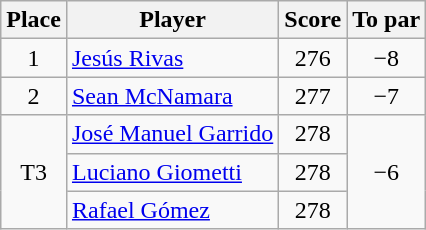<table class="wikitable">
<tr>
<th>Place</th>
<th>Player</th>
<th>Score</th>
<th>To par</th>
</tr>
<tr>
<td align=center>1</td>
<td> <a href='#'>Jesús Rivas</a></td>
<td align=center>276</td>
<td align=center>−8</td>
</tr>
<tr>
<td align=center>2</td>
<td> <a href='#'>Sean McNamara</a></td>
<td align=center>277</td>
<td align=center>−7</td>
</tr>
<tr>
<td rowspan=3 align=center>T3</td>
<td> <a href='#'>José Manuel Garrido</a></td>
<td align=center>278</td>
<td rowspan=3 align=center>−6</td>
</tr>
<tr>
<td> <a href='#'>Luciano Giometti</a></td>
<td align=center>278</td>
</tr>
<tr>
<td> <a href='#'>Rafael Gómez</a></td>
<td align=center>278</td>
</tr>
</table>
